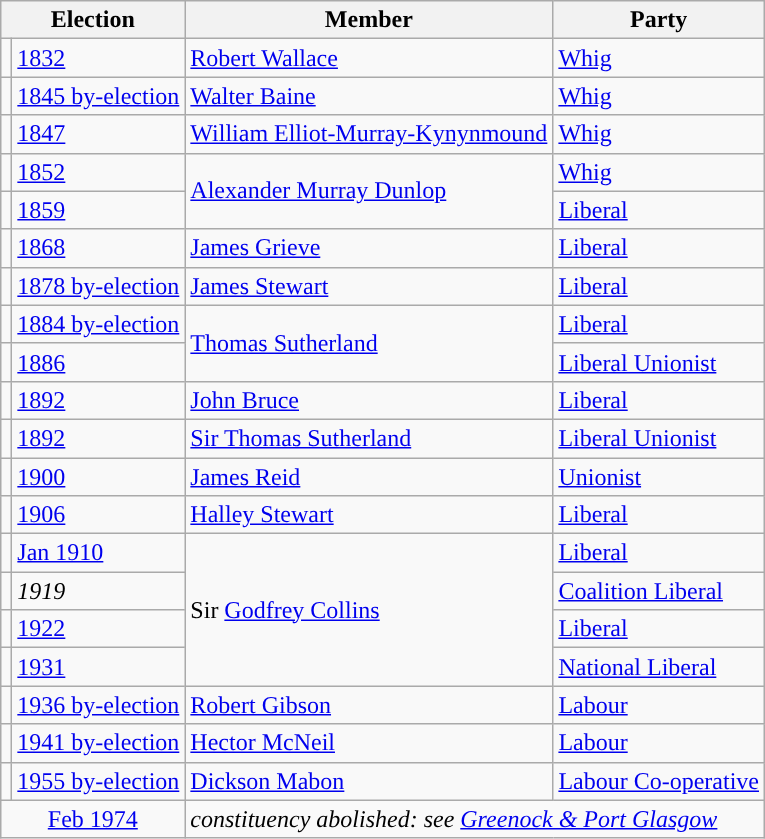<table class="wikitable">
<tr>
<th colspan="2">Election</th>
<th>Member</th>
<th>Party</th>
</tr>
<tr>
<td style="color:inherit;background-color: "></td>
<td><a href='#'>1832</a></td>
<td><a href='#'>Robert Wallace</a></td>
<td><a href='#'>Whig</a></td>
</tr>
<tr>
<td style="color:inherit;background-color: "></td>
<td><a href='#'>1845 by-election</a></td>
<td><a href='#'>Walter Baine</a></td>
<td><a href='#'>Whig</a></td>
</tr>
<tr>
<td style="color:inherit;background-color: "></td>
<td><a href='#'>1847</a></td>
<td><a href='#'>William Elliot-Murray-Kynynmound</a></td>
<td><a href='#'>Whig</a></td>
</tr>
<tr>
<td style="color:inherit;background-color: "></td>
<td><a href='#'>1852</a></td>
<td rowspan="2"><a href='#'>Alexander Murray Dunlop</a></td>
<td><a href='#'>Whig</a></td>
</tr>
<tr>
<td style="color:inherit;background-color: "></td>
<td><a href='#'>1859</a></td>
<td><a href='#'>Liberal</a></td>
</tr>
<tr>
<td style="color:inherit;background-color: "></td>
<td><a href='#'>1868</a></td>
<td><a href='#'>James Grieve</a></td>
<td><a href='#'>Liberal</a></td>
</tr>
<tr>
<td style="color:inherit;background-color: "></td>
<td><a href='#'>1878 by-election</a></td>
<td><a href='#'>James Stewart</a></td>
<td><a href='#'>Liberal</a></td>
</tr>
<tr>
<td style="color:inherit;background-color: "></td>
<td><a href='#'>1884 by-election</a></td>
<td rowspan="2"><a href='#'>Thomas Sutherland</a></td>
<td><a href='#'>Liberal</a></td>
</tr>
<tr>
<td style="color:inherit;background-color: "></td>
<td><a href='#'>1886</a></td>
<td><a href='#'>Liberal Unionist</a></td>
</tr>
<tr>
<td style="color:inherit;background-color: "></td>
<td><a href='#'>1892</a></td>
<td><a href='#'>John Bruce</a></td>
<td><a href='#'>Liberal</a></td>
</tr>
<tr>
<td style="color:inherit;background-color: "></td>
<td><a href='#'>1892</a></td>
<td><a href='#'>Sir Thomas Sutherland</a></td>
<td><a href='#'>Liberal Unionist</a></td>
</tr>
<tr>
<td style="color:inherit;background-color: "></td>
<td><a href='#'>1900</a></td>
<td><a href='#'>James Reid</a></td>
<td><a href='#'>Unionist</a></td>
</tr>
<tr>
<td style="color:inherit;background-color: "></td>
<td><a href='#'>1906</a></td>
<td><a href='#'>Halley Stewart</a></td>
<td><a href='#'>Liberal</a></td>
</tr>
<tr>
<td style="color:inherit;background-color: "></td>
<td><a href='#'>Jan 1910</a></td>
<td rowspan="4">Sir <a href='#'>Godfrey Collins</a></td>
<td><a href='#'>Liberal</a></td>
</tr>
<tr>
<td style="color:inherit;background-color: "></td>
<td><em>1919</em></td>
<td><a href='#'>Coalition Liberal</a></td>
</tr>
<tr>
<td style="color:inherit;background-color: "></td>
<td><a href='#'>1922</a></td>
<td><a href='#'>Liberal</a></td>
</tr>
<tr>
<td style="color:inherit;background-color: "></td>
<td><a href='#'>1931</a></td>
<td><a href='#'>National Liberal</a></td>
</tr>
<tr>
<td style="color:inherit;background-color: "></td>
<td><a href='#'>1936 by-election</a></td>
<td><a href='#'>Robert Gibson</a></td>
<td><a href='#'>Labour</a></td>
</tr>
<tr>
<td style="color:inherit;background-color: "></td>
<td><a href='#'>1941 by-election</a></td>
<td><a href='#'>Hector McNeil</a></td>
<td><a href='#'>Labour</a></td>
</tr>
<tr>
<td style="color:inherit;background-color: "></td>
<td><a href='#'>1955 by-election</a></td>
<td><a href='#'>Dickson Mabon</a></td>
<td><a href='#'>Labour Co-operative</a></td>
</tr>
<tr>
<td colspan="2" align="center"><a href='#'>Feb 1974</a></td>
<td colspan="2"><em>constituency abolished: see <a href='#'>Greenock & Port Glasgow</a></em></td>
</tr>
</table>
